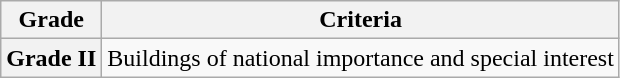<table class="wikitable">
<tr>
<th scope="col">Grade</th>
<th scope="col">Criteria</th>
</tr>
<tr>
<th>Grade II</th>
<td>Buildings of national importance and special interest</td>
</tr>
</table>
